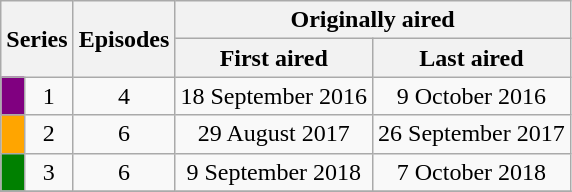<table class="wikitable" style="text-align:center;">
<tr>
<th colspan=2 rowspan=2>Series</th>
<th rowspan=2>Episodes</th>
<th colspan=2>Originally aired</th>
</tr>
<tr>
<th>First aired</th>
<th>Last aired</th>
</tr>
<tr>
<td style="background:purple;"></td>
<td>1</td>
<td>4</td>
<td>18 September 2016</td>
<td>9 October 2016</td>
</tr>
<tr>
<td style="background:orange;"></td>
<td>2</td>
<td>6</td>
<td>29 August 2017</td>
<td>26 September 2017</td>
</tr>
<tr>
<td style="background:green;"></td>
<td>3</td>
<td>6</td>
<td>9 September 2018</td>
<td>7 October 2018</td>
</tr>
<tr>
</tr>
</table>
